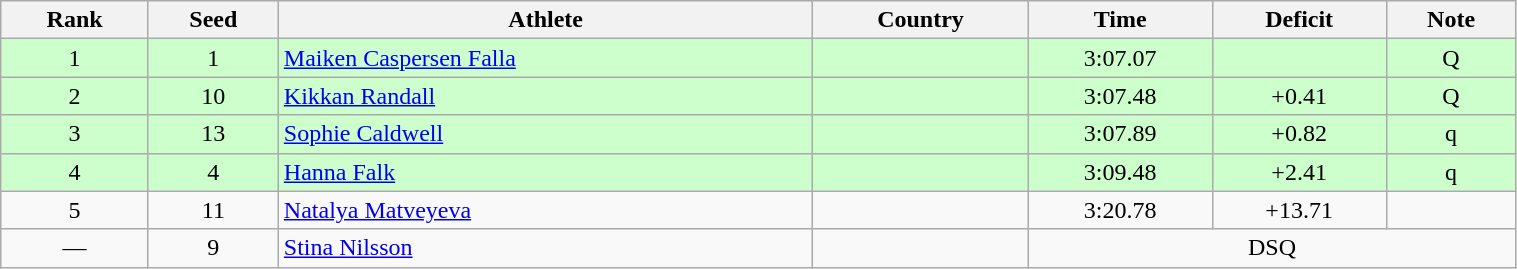<table class="wikitable sortable" style="text-align:center" width=80%>
<tr>
<th>Rank</th>
<th>Seed</th>
<th>Athlete</th>
<th>Country</th>
<th>Time</th>
<th>Deficit</th>
<th>Note</th>
</tr>
<tr bgcolor=ccffcc>
<td>1</td>
<td>1</td>
<td align=left><a href='#'>Maiken Caspersen Falla</a></td>
<td align=left></td>
<td>3:07.07</td>
<td></td>
<td>Q</td>
</tr>
<tr bgcolor=ccffcc>
<td>2</td>
<td>10</td>
<td align=left><a href='#'>Kikkan Randall</a></td>
<td align=left></td>
<td>3:07.48</td>
<td>+0.41</td>
<td>Q</td>
</tr>
<tr bgcolor=ccffcc>
<td>3</td>
<td>13</td>
<td align=left><a href='#'>Sophie Caldwell</a></td>
<td align=left></td>
<td>3:07.89</td>
<td>+0.82</td>
<td>q</td>
</tr>
<tr bgcolor=ccffcc>
<td>4</td>
<td>4</td>
<td align=left><a href='#'>Hanna Falk</a></td>
<td align=left></td>
<td>3:09.48</td>
<td>+2.41</td>
<td>q</td>
</tr>
<tr>
<td>5</td>
<td>11</td>
<td align=left><a href='#'>Natalya Matveyeva</a></td>
<td align=left></td>
<td>3:20.78</td>
<td>+13.71</td>
<td></td>
</tr>
<tr>
<td>—</td>
<td>9</td>
<td align=left><a href='#'>Stina Nilsson</a></td>
<td align=left></td>
<td colspan=3>DSQ</td>
</tr>
</table>
